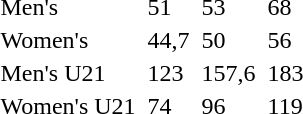<table>
<tr>
<td>Men's</td>
<td></td>
<td>51</td>
<td></td>
<td>53</td>
<td></td>
<td>68</td>
</tr>
<tr>
<td>Women's</td>
<td></td>
<td>44,7</td>
<td></td>
<td>50</td>
<td></td>
<td>56</td>
</tr>
<tr>
<td>Men's U21</td>
<td></td>
<td>123</td>
<td></td>
<td>157,6</td>
<td></td>
<td>183</td>
</tr>
<tr>
<td>Women's U21</td>
<td></td>
<td>74</td>
<td></td>
<td>96</td>
<td></td>
<td>119</td>
</tr>
<tr>
</tr>
</table>
